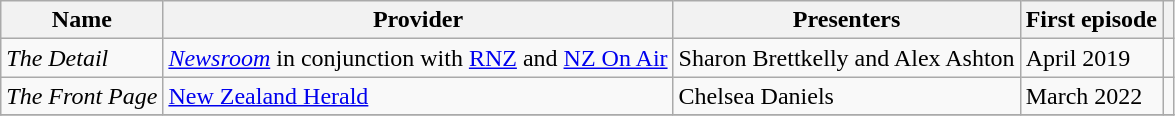<table class="wikitable sortable">
<tr>
<th>Name</th>
<th>Provider</th>
<th>Presenters</th>
<th data-sort-type=isoDate>First episode</th>
<th class="unsortable"></th>
</tr>
<tr>
<td><em>The Detail</em></td>
<td><a href='#'><em>Newsroom</em></a> in conjunction with <a href='#'>RNZ</a> and <a href='#'>NZ On Air</a></td>
<td>Sharon Brettkelly and Alex Ashton</td>
<td data-sort-value="2019-04-01">April 2019</td>
<td></td>
</tr>
<tr>
<td><em>The Front Page</em></td>
<td><a href='#'>New Zealand Herald</a></td>
<td>Chelsea Daniels</td>
<td data-sort-value="2019-04-01">March 2022</td>
<td></td>
</tr>
<tr>
</tr>
</table>
